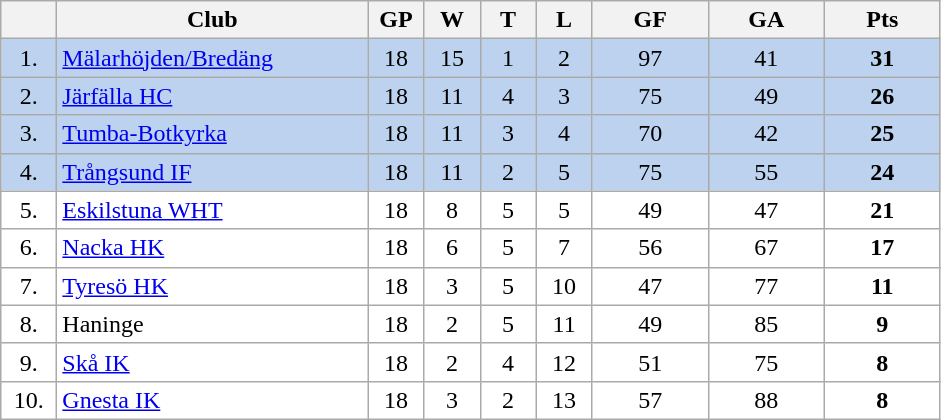<table class="wikitable">
<tr>
<th width="30"></th>
<th width="200">Club</th>
<th width="30">GP</th>
<th width="30">W</th>
<th width="30">T</th>
<th width="30">L</th>
<th width="70">GF</th>
<th width="70">GA</th>
<th width="70">Pts</th>
</tr>
<tr bgcolor="#BCD2EE" align="center">
<td>1.</td>
<td align="left"><a href='#'>Mälarhöjden/Bredäng</a></td>
<td>18</td>
<td>15</td>
<td>1</td>
<td>2</td>
<td>97</td>
<td>41</td>
<td><strong>31</strong></td>
</tr>
<tr bgcolor="#BCD2EE" align="center">
<td>2.</td>
<td align="left"><a href='#'>Järfälla HC</a></td>
<td>18</td>
<td>11</td>
<td>4</td>
<td>3</td>
<td>75</td>
<td>49</td>
<td><strong>26</strong></td>
</tr>
<tr bgcolor="#BCD2EE" align="center">
<td>3.</td>
<td align="left"><a href='#'>Tumba-Botkyrka</a></td>
<td>18</td>
<td>11</td>
<td>3</td>
<td>4</td>
<td>70</td>
<td>42</td>
<td><strong>25</strong></td>
</tr>
<tr bgcolor="#BCD2EE" align="center">
<td>4.</td>
<td align="left"><a href='#'>Trångsund IF</a></td>
<td>18</td>
<td>11</td>
<td>2</td>
<td>5</td>
<td>75</td>
<td>55</td>
<td><strong>24</strong></td>
</tr>
<tr bgcolor="#FFFFFF" align="center">
<td>5.</td>
<td align="left"><a href='#'>Eskilstuna WHT</a></td>
<td>18</td>
<td>8</td>
<td>5</td>
<td>5</td>
<td>49</td>
<td>47</td>
<td><strong>21</strong></td>
</tr>
<tr bgcolor="#FFFFFF" align="center">
<td>6.</td>
<td align="left"><a href='#'>Nacka HK</a></td>
<td>18</td>
<td>6</td>
<td>5</td>
<td>7</td>
<td>56</td>
<td>67</td>
<td><strong>17</strong></td>
</tr>
<tr bgcolor="#FFFFFF" align="center">
<td>7.</td>
<td align="left"><a href='#'>Tyresö HK</a></td>
<td>18</td>
<td>3</td>
<td>5</td>
<td>10</td>
<td>47</td>
<td>77</td>
<td><strong>11</strong></td>
</tr>
<tr bgcolor="#FFFFFF" align="center">
<td>8.</td>
<td align="left">Haninge</td>
<td>18</td>
<td>2</td>
<td>5</td>
<td>11</td>
<td>49</td>
<td>85</td>
<td><strong>9</strong></td>
</tr>
<tr bgcolor="#FFFFFF" align="center">
<td>9.</td>
<td align="left"><a href='#'>Skå IK</a></td>
<td>18</td>
<td>2</td>
<td>4</td>
<td>12</td>
<td>51</td>
<td>75</td>
<td><strong>8</strong></td>
</tr>
<tr bgcolor="#FFFFFF" align="center">
<td>10.</td>
<td align="left"><a href='#'>Gnesta IK</a></td>
<td>18</td>
<td>3</td>
<td>2</td>
<td>13</td>
<td>57</td>
<td>88</td>
<td><strong>8</strong></td>
</tr>
</table>
